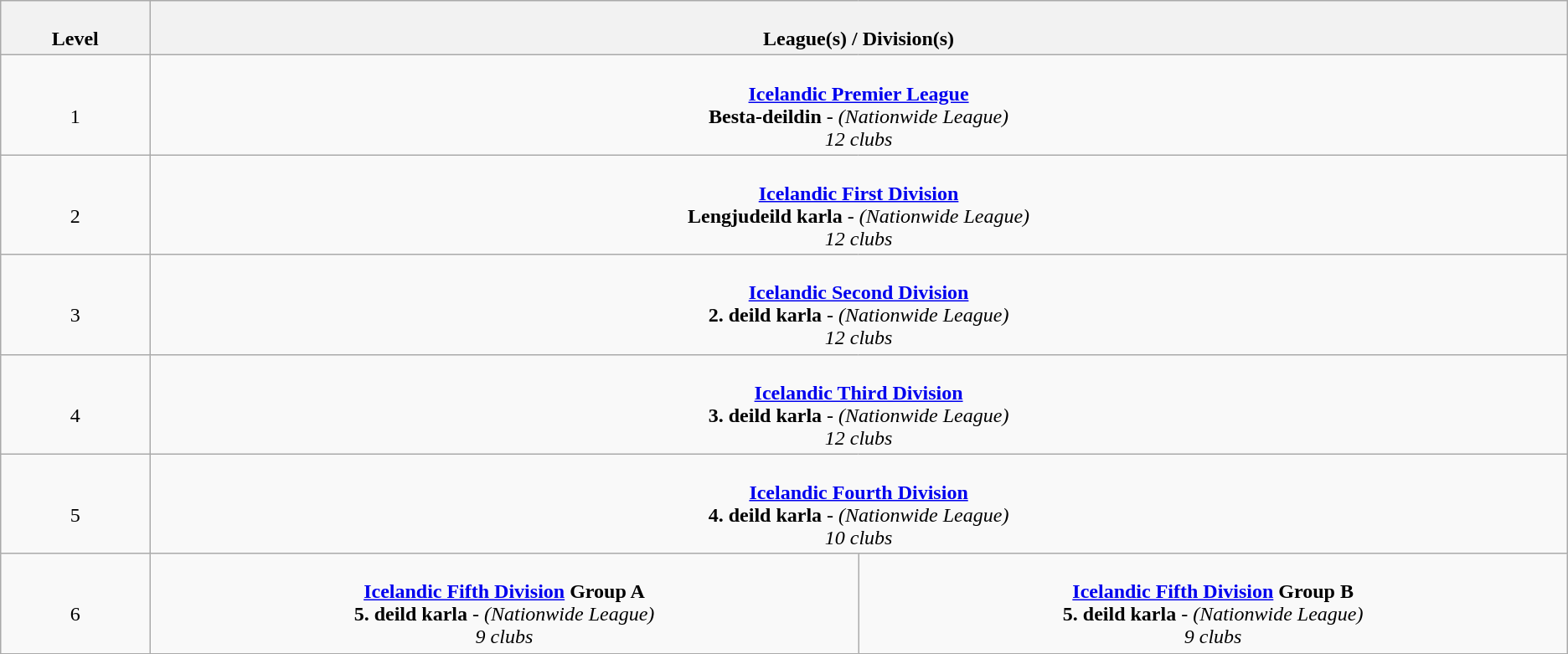<table class="wikitable" style="text-align: center;">
<tr>
<th style="width:4%;"><br>Level</th>
<th colspan="10" style="width:96%;"><br>League(s) / Division(s)</th>
</tr>
<tr>
<td style="width:4%;"><br>1</td>
<td colspan="10" style="width:96%;"><br><strong><a href='#'>Icelandic Premier League</a></strong><br>
<strong>Besta-deildin</strong> - <em>(Nationwide League)</em><br>
<em>12 clubs</em></td>
</tr>
<tr>
<td style="width:4%;"><br>2</td>
<td colspan="10" style="width:96%;"><br><strong><a href='#'>Icelandic First Division</a></strong><br>
<strong>Lengjudeild karla</strong> - <em>(Nationwide League)</em> <br>
<em>12 clubs</em></td>
</tr>
<tr>
<td style="width:4%;"><br>3</td>
<td colspan="10" style="width:96%;"><br><strong><a href='#'>Icelandic Second Division</a></strong><br>
<strong>2. deild karla</strong> - <em>(Nationwide League)</em> <br>
<em>12 clubs</em></td>
</tr>
<tr>
<td style="width:4%;"><br>4</td>
<td colspan="10" style="width:96%;"><br><strong><a href='#'>Icelandic Third Division</a></strong><br>
<strong>3. deild karla</strong> - <em>(Nationwide League)</em> <br>
<em>12 clubs</em></td>
</tr>
<tr>
<td style="width:4%;"><br>5</td>
<td colspan="10" style="width:96%;"><br><strong><a href='#'>Icelandic Fourth Division</a></strong><br>
<strong>4. deild karla</strong> - <em>(Nationwide League)</em> <br>
<em>10 clubs</em></td>
</tr>
<tr>
<td style="width:4%;"><br>6</td>
<td colspan="2" style="width:19%;"><br><strong><a href='#'>Icelandic Fifth Division</a> Group A</strong><br>
<strong>5. deild karla</strong> - <em>(Nationwide League)</em><br>
<em>9 clubs</em></td>
<td colspan="2" style="width:19%;"><br><strong><a href='#'>Icelandic Fifth Division</a> Group B</strong><br>
<strong>5. deild karla</strong> - <em>(Nationwide League)</em><br>
<em>9 clubs</em></td>
</tr>
</table>
